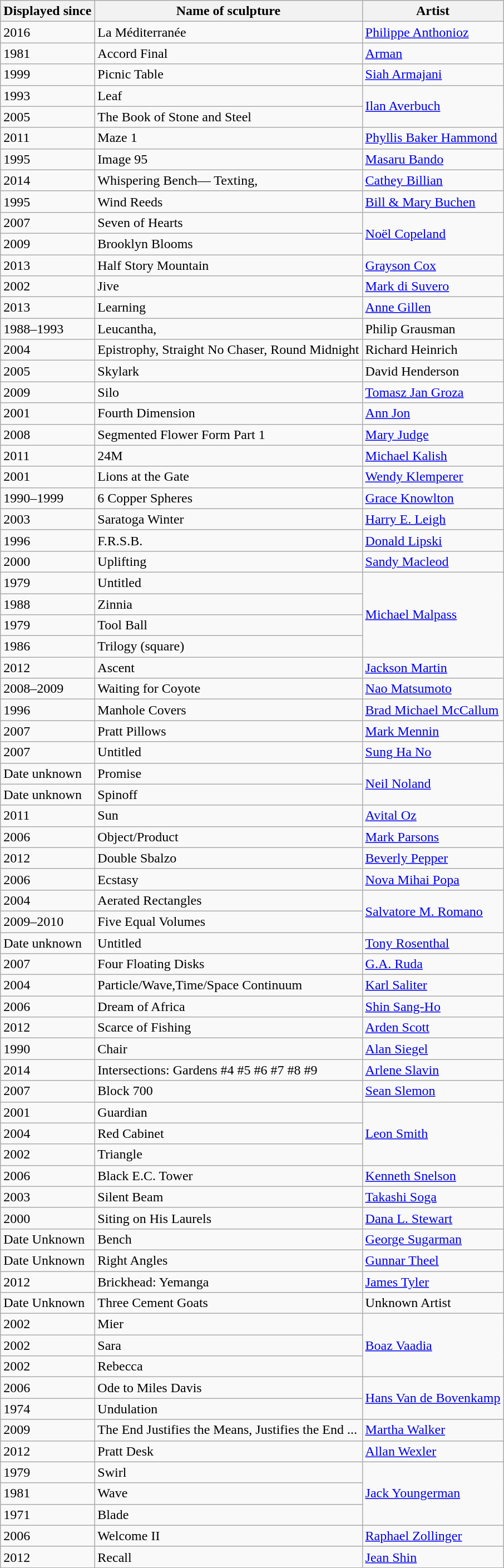<table class="wikitable mw-collapsible mw-collapsed">
<tr>
<th>Displayed since</th>
<th>Name of sculpture</th>
<th>Artist</th>
</tr>
<tr>
<td>2016</td>
<td>La Méditerranée</td>
<td><a href='#'>Philippe Anthonioz</a></td>
</tr>
<tr>
<td>1981</td>
<td>Accord Final</td>
<td><a href='#'>Arman</a></td>
</tr>
<tr>
<td>1999</td>
<td>Picnic Table</td>
<td><a href='#'>Siah Armajani</a></td>
</tr>
<tr>
<td>1993</td>
<td>Leaf</td>
<td rowspan="2"><a href='#'>Ilan Averbuch</a></td>
</tr>
<tr>
<td>2005</td>
<td>The Book of Stone and Steel</td>
</tr>
<tr>
<td>2011</td>
<td>Maze 1</td>
<td><a href='#'>Phyllis Baker Hammond</a></td>
</tr>
<tr>
<td>1995</td>
<td>Image 95</td>
<td><a href='#'>Masaru Bando</a></td>
</tr>
<tr>
<td>2014</td>
<td>Whispering Bench— Texting,</td>
<td><a href='#'>Cathey Billian</a></td>
</tr>
<tr>
<td>1995</td>
<td>Wind Reeds</td>
<td><a href='#'>Bill & Mary Buchen</a></td>
</tr>
<tr>
<td>2007</td>
<td>Seven of Hearts</td>
<td rowspan="2"><a href='#'>Noël Copeland</a></td>
</tr>
<tr>
<td>2009</td>
<td>Brooklyn Blooms</td>
</tr>
<tr>
<td>2013</td>
<td>Half Story Mountain</td>
<td><a href='#'>Grayson Cox</a></td>
</tr>
<tr>
<td>2002</td>
<td>Jive</td>
<td><a href='#'>Mark di Suvero</a></td>
</tr>
<tr>
<td>2013</td>
<td>Learning</td>
<td><a href='#'>Anne Gillen</a></td>
</tr>
<tr>
<td>1988–1993</td>
<td>Leucantha,</td>
<td>Philip Grausman</td>
</tr>
<tr>
<td>2004</td>
<td>Epistrophy, Straight No Chaser, Round Midnight</td>
<td>Richard Heinrich</td>
</tr>
<tr>
<td>2005</td>
<td>Skylark</td>
<td>David Henderson</td>
</tr>
<tr>
<td>2009</td>
<td>Silo</td>
<td><a href='#'>Tomasz Jan Groza</a></td>
</tr>
<tr>
<td>2001</td>
<td>Fourth Dimension</td>
<td><a href='#'>Ann Jon</a></td>
</tr>
<tr>
<td>2008</td>
<td>Segmented Flower Form Part 1</td>
<td><a href='#'>Mary Judge</a></td>
</tr>
<tr>
<td>2011</td>
<td>24M</td>
<td><a href='#'>Michael Kalish</a></td>
</tr>
<tr>
<td>2001</td>
<td>Lions at the Gate</td>
<td><a href='#'>Wendy Klemperer</a></td>
</tr>
<tr>
<td>1990–1999</td>
<td>6 Copper Spheres</td>
<td><a href='#'>Grace Knowlton</a></td>
</tr>
<tr>
<td>2003</td>
<td>Saratoga Winter</td>
<td><a href='#'>Harry E. Leigh</a></td>
</tr>
<tr>
<td>1996</td>
<td>F.R.S.B.</td>
<td><a href='#'>Donald Lipski</a></td>
</tr>
<tr>
<td>2000</td>
<td>Uplifting</td>
<td><a href='#'>Sandy Macleod</a></td>
</tr>
<tr>
<td>1979</td>
<td>Untitled</td>
<td rowspan="4"><a href='#'>Michael Malpass</a></td>
</tr>
<tr>
<td>1988</td>
<td>Zinnia</td>
</tr>
<tr>
<td>1979</td>
<td>Tool Ball</td>
</tr>
<tr>
<td>1986</td>
<td>Trilogy (square)</td>
</tr>
<tr>
<td>2012</td>
<td>Ascent</td>
<td><a href='#'>Jackson Martin</a></td>
</tr>
<tr>
<td>2008–2009</td>
<td>Waiting for Coyote</td>
<td><a href='#'>Nao Matsumoto</a></td>
</tr>
<tr>
<td>1996</td>
<td>Manhole Covers</td>
<td><a href='#'>Brad Michael McCallum</a></td>
</tr>
<tr>
<td>2007</td>
<td>Pratt Pillows</td>
<td><a href='#'>Mark Mennin</a></td>
</tr>
<tr>
<td>2007</td>
<td>Untitled</td>
<td><a href='#'>Sung Ha No</a></td>
</tr>
<tr>
<td>Date unknown</td>
<td>Promise</td>
<td rowspan="2"><a href='#'>Neil Noland</a></td>
</tr>
<tr>
<td>Date unknown</td>
<td>Spinoff</td>
</tr>
<tr>
<td>2011</td>
<td>Sun</td>
<td><a href='#'>Avital Oz</a></td>
</tr>
<tr>
<td>2006</td>
<td>Object/Product</td>
<td><a href='#'>Mark Parsons</a></td>
</tr>
<tr>
<td>2012</td>
<td>Double Sbalzo</td>
<td><a href='#'>Beverly Pepper</a></td>
</tr>
<tr>
<td>2006</td>
<td>Ecstasy</td>
<td><a href='#'>Nova Mihai Popa</a></td>
</tr>
<tr>
<td>2004</td>
<td>Aerated Rectangles</td>
<td rowspan="2"><a href='#'>Salvatore M. Romano</a></td>
</tr>
<tr>
<td>2009–2010</td>
<td>Five Equal Volumes</td>
</tr>
<tr>
<td>Date unknown</td>
<td>Untitled</td>
<td><a href='#'>Tony Rosenthal</a></td>
</tr>
<tr>
<td>2007</td>
<td>Four Floating Disks</td>
<td><a href='#'>G.A. Ruda</a></td>
</tr>
<tr>
<td>2004</td>
<td>Particle/Wave,Time/Space Continuum</td>
<td><a href='#'>Karl Saliter</a></td>
</tr>
<tr>
<td>2006</td>
<td>Dream of Africa</td>
<td><a href='#'>Shin Sang-Ho</a></td>
</tr>
<tr>
<td>2012</td>
<td>Scarce of Fishing</td>
<td><a href='#'>Arden Scott</a></td>
</tr>
<tr>
<td>1990</td>
<td>Chair</td>
<td><a href='#'>Alan Siegel</a></td>
</tr>
<tr>
<td>2014</td>
<td>Intersections: Gardens #4 #5 #6 #7 #8 #9</td>
<td><a href='#'>Arlene Slavin</a></td>
</tr>
<tr>
<td>2007</td>
<td>Block 700</td>
<td><a href='#'>Sean Slemon</a></td>
</tr>
<tr>
<td>2001</td>
<td>Guardian</td>
<td rowspan="3"><a href='#'>Leon Smith</a></td>
</tr>
<tr>
<td>2004</td>
<td>Red Cabinet</td>
</tr>
<tr>
<td>2002</td>
<td>Triangle</td>
</tr>
<tr>
<td>2006</td>
<td>Black E.C. Tower</td>
<td><a href='#'>Kenneth Snelson</a></td>
</tr>
<tr>
<td>2003</td>
<td>Silent Beam</td>
<td><a href='#'>Takashi Soga</a></td>
</tr>
<tr>
<td>2000</td>
<td>Siting on His Laurels</td>
<td><a href='#'>Dana L. Stewart</a></td>
</tr>
<tr>
<td>Date Unknown</td>
<td>Bench</td>
<td><a href='#'>George Sugarman</a></td>
</tr>
<tr>
<td>Date Unknown</td>
<td>Right Angles</td>
<td><a href='#'>Gunnar Theel</a></td>
</tr>
<tr>
<td>2012</td>
<td>Brickhead: Yemanga</td>
<td><a href='#'>James Tyler</a></td>
</tr>
<tr>
<td>Date Unknown</td>
<td>Three Cement Goats</td>
<td>Unknown Artist</td>
</tr>
<tr>
<td>2002</td>
<td>Mier</td>
<td rowspan="3"><a href='#'>Boaz Vaadia</a></td>
</tr>
<tr>
<td>2002</td>
<td>Sara</td>
</tr>
<tr>
<td>2002</td>
<td>Rebecca</td>
</tr>
<tr>
<td>2006</td>
<td>Ode to Miles Davis</td>
<td rowspan="2"><a href='#'>Hans Van de Bovenkamp</a></td>
</tr>
<tr>
<td>1974</td>
<td>Undulation</td>
</tr>
<tr>
<td>2009</td>
<td>The End Justifies the Means, Justifies the End ...</td>
<td><a href='#'>Martha Walker</a></td>
</tr>
<tr>
<td>2012</td>
<td>Pratt Desk</td>
<td><a href='#'>Allan Wexler</a></td>
</tr>
<tr>
<td>1979</td>
<td>Swirl</td>
<td rowspan="3"><a href='#'>Jack Youngerman</a></td>
</tr>
<tr>
<td>1981</td>
<td>Wave</td>
</tr>
<tr>
<td>1971</td>
<td>Blade</td>
</tr>
<tr>
<td>2006</td>
<td>Welcome II</td>
<td><a href='#'>Raphael Zollinger</a></td>
</tr>
<tr>
<td>2012</td>
<td>Recall</td>
<td><a href='#'>Jean Shin</a></td>
</tr>
</table>
